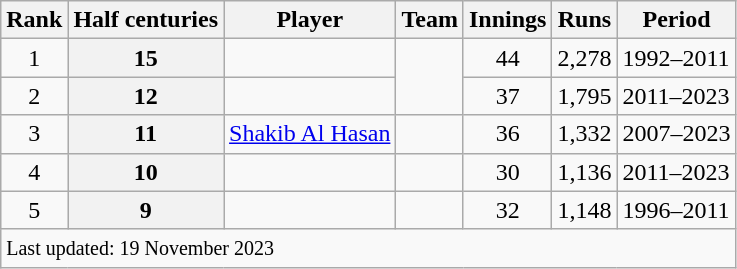<table class="wikitable plainrowheaders sortable">
<tr>
<th scope=col>Rank</th>
<th scope=col>Half centuries</th>
<th scope=col>Player</th>
<th scope=col>Team</th>
<th scope=col>Innings</th>
<th scope=col>Runs</th>
<th scope=col>Period</th>
</tr>
<tr>
<td align=center>1</td>
<th scope=row style=text-align:center;>15</th>
<td></td>
<td rowspan=2></td>
<td align=center>44</td>
<td align=center>2,278</td>
<td>1992–2011</td>
</tr>
<tr>
<td align=center>2</td>
<th scope=row style=text-align:center;>12</th>
<td></td>
<td align=center>37</td>
<td align=center>1,795</td>
<td>2011–2023</td>
</tr>
<tr>
<td align=center>3</td>
<th scope=row style=text-align:center;>11</th>
<td><a href='#'>Shakib Al Hasan</a></td>
<td></td>
<td align=center>36</td>
<td align=center>1,332</td>
<td>2007–2023</td>
</tr>
<tr>
<td align=center>4</td>
<th scope=row style=text-align:center;>10</th>
<td></td>
<td></td>
<td align=center>30</td>
<td align=center>1,136</td>
<td>2011–2023</td>
</tr>
<tr>
<td align=center>5</td>
<th scope=row style=text-align:center;>9</th>
<td></td>
<td></td>
<td align=center>32</td>
<td align=center>1,148</td>
<td>1996–2011</td>
</tr>
<tr class=sortbottom>
<td colspan=7><small>Last updated: 19 November 2023</small></td>
</tr>
</table>
